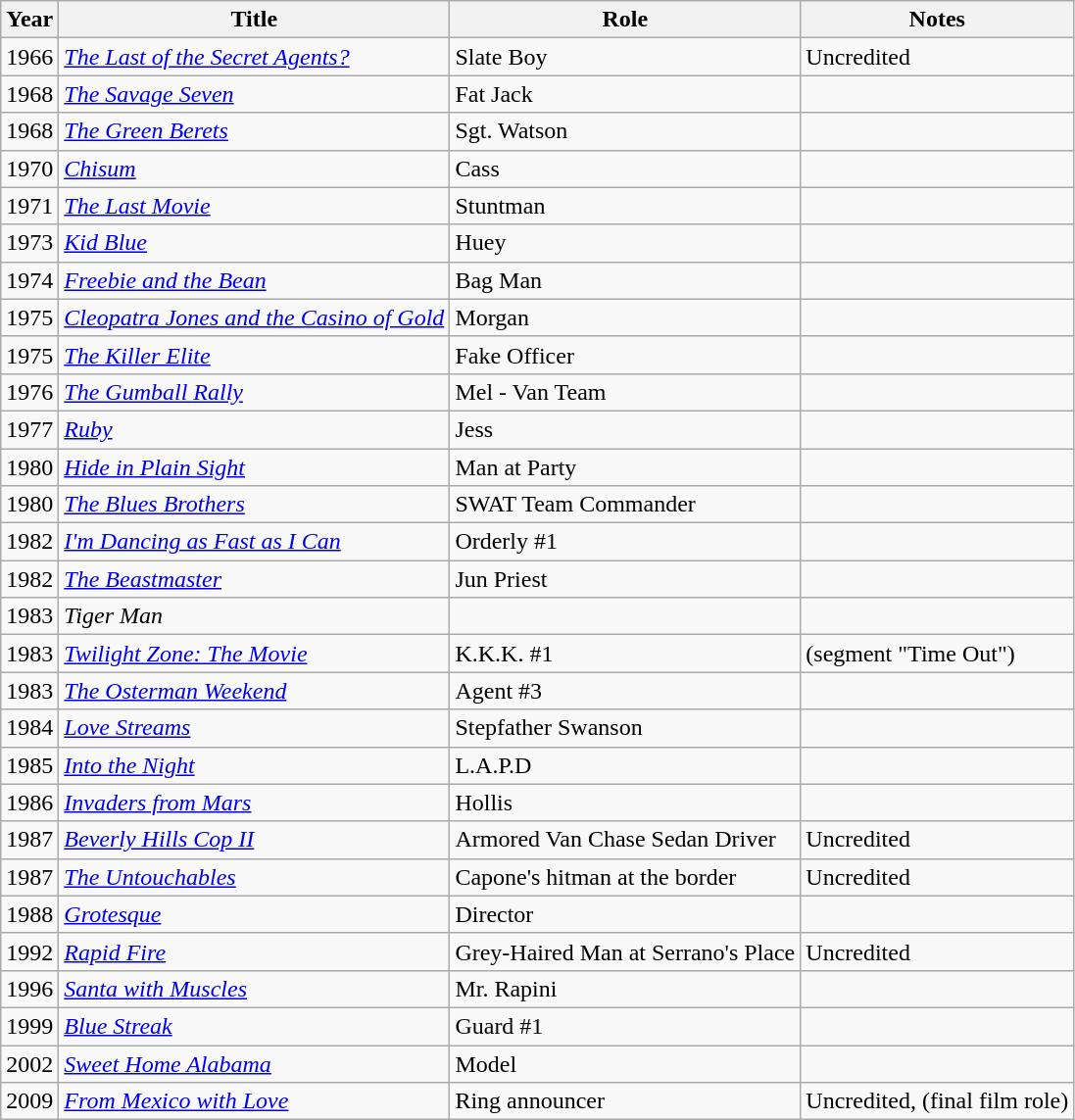<table class="wikitable">
<tr>
<th>Year</th>
<th>Title</th>
<th>Role</th>
<th>Notes</th>
</tr>
<tr>
<td>1966</td>
<td><em><a href='#'>The Last of the Secret Agents?</a></em></td>
<td>Slate Boy</td>
<td>Uncredited</td>
</tr>
<tr>
<td>1968</td>
<td><em><a href='#'>The Savage Seven</a></em></td>
<td>Fat Jack</td>
<td></td>
</tr>
<tr>
<td>1968</td>
<td><em><a href='#'>The Green Berets</a></em></td>
<td>Sgt. Watson</td>
<td></td>
</tr>
<tr>
<td>1970</td>
<td><em><a href='#'>Chisum</a></em></td>
<td>Cass</td>
<td></td>
</tr>
<tr>
<td>1971</td>
<td><em><a href='#'>The Last Movie</a></em></td>
<td>Stuntman</td>
<td></td>
</tr>
<tr>
<td>1973</td>
<td><em><a href='#'>Kid Blue</a></em></td>
<td>Huey</td>
<td></td>
</tr>
<tr>
<td>1974</td>
<td><em><a href='#'>Freebie and the Bean</a></em></td>
<td>Bag Man</td>
<td></td>
</tr>
<tr>
<td>1975</td>
<td><em><a href='#'>Cleopatra Jones and the Casino of Gold</a></em></td>
<td>Morgan</td>
<td></td>
</tr>
<tr>
<td>1975</td>
<td><em><a href='#'>The Killer Elite</a></em></td>
<td>Fake Officer</td>
<td></td>
</tr>
<tr>
<td>1976</td>
<td><em><a href='#'>The Gumball Rally</a></em></td>
<td>Mel - Van Team</td>
<td></td>
</tr>
<tr>
<td>1977</td>
<td><em><a href='#'>Ruby</a></em></td>
<td>Jess</td>
<td></td>
</tr>
<tr>
<td>1980</td>
<td><em><a href='#'>Hide in Plain Sight</a></em></td>
<td>Man at Party</td>
<td></td>
</tr>
<tr>
<td>1980</td>
<td><em><a href='#'>The Blues Brothers</a></em></td>
<td>SWAT Team Commander</td>
<td></td>
</tr>
<tr>
<td>1982</td>
<td><em><a href='#'>I'm Dancing as Fast as I Can</a></em></td>
<td>Orderly #1</td>
<td></td>
</tr>
<tr>
<td>1982</td>
<td><em><a href='#'>The Beastmaster</a></em></td>
<td>Jun Priest</td>
<td></td>
</tr>
<tr>
<td>1983</td>
<td><em>Tiger Man</em></td>
<td></td>
<td></td>
</tr>
<tr>
<td>1983</td>
<td><em><a href='#'>Twilight Zone: The Movie</a></em></td>
<td>K.K.K. #1</td>
<td>(segment "Time Out")</td>
</tr>
<tr>
<td>1983</td>
<td><em><a href='#'>The Osterman Weekend</a></em></td>
<td>Agent #3</td>
<td></td>
</tr>
<tr>
<td>1984</td>
<td><em><a href='#'>Love Streams</a></em></td>
<td>Stepfather Swanson</td>
<td></td>
</tr>
<tr>
<td>1985</td>
<td><em><a href='#'>Into the Night</a></em></td>
<td>L.A.P.D</td>
<td></td>
</tr>
<tr>
<td>1986</td>
<td><em><a href='#'>Invaders from Mars</a></em></td>
<td>Hollis</td>
<td></td>
</tr>
<tr>
<td>1987</td>
<td><em><a href='#'>Beverly Hills Cop II</a></em></td>
<td>Armored Van Chase Sedan Driver</td>
<td>Uncredited</td>
</tr>
<tr>
<td>1987</td>
<td><em><a href='#'>The Untouchables</a></em></td>
<td>Capone's hitman at the border</td>
<td>Uncredited</td>
</tr>
<tr>
<td>1988</td>
<td><em><a href='#'>Grotesque</a></em></td>
<td>Director</td>
<td></td>
</tr>
<tr>
<td>1992</td>
<td><em><a href='#'>Rapid Fire</a></em></td>
<td>Grey-Haired Man at Serrano's Place</td>
<td>Uncredited</td>
</tr>
<tr>
<td>1996</td>
<td><em><a href='#'>Santa with Muscles</a></em></td>
<td>Mr. Rapini</td>
<td></td>
</tr>
<tr>
<td>1999</td>
<td><em><a href='#'>Blue Streak</a></em></td>
<td>Guard #1</td>
<td></td>
</tr>
<tr>
<td>2002</td>
<td><em><a href='#'>Sweet Home Alabama</a></em></td>
<td>Model</td>
<td></td>
</tr>
<tr>
<td>2009</td>
<td><em><a href='#'>From Mexico with Love</a></em></td>
<td>Ring announcer</td>
<td>Uncredited, (final film role)</td>
</tr>
</table>
